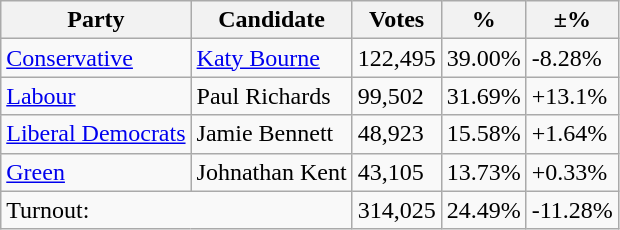<table class="wikitable">
<tr>
<th>Party</th>
<th>Candidate</th>
<th>Votes</th>
<th>%</th>
<th><strong>±%</strong></th>
</tr>
<tr>
<td><a href='#'>Conservative</a></td>
<td><a href='#'>Katy Bourne</a></td>
<td>122,495</td>
<td>39.00%</td>
<td>-8.28%</td>
</tr>
<tr>
<td><a href='#'>Labour</a></td>
<td>Paul Richards</td>
<td>99,502</td>
<td>31.69%</td>
<td>+13.1%</td>
</tr>
<tr>
<td><a href='#'>Liberal Democrats</a></td>
<td>Jamie Bennett</td>
<td>48,923</td>
<td>15.58%</td>
<td>+1.64%</td>
</tr>
<tr>
<td><a href='#'>Green</a></td>
<td>Johnathan Kent</td>
<td>43,105</td>
<td>13.73%</td>
<td>+0.33%</td>
</tr>
<tr>
<td colspan="2">Turnout:</td>
<td>314,025</td>
<td>24.49%</td>
<td>-11.28%</td>
</tr>
</table>
